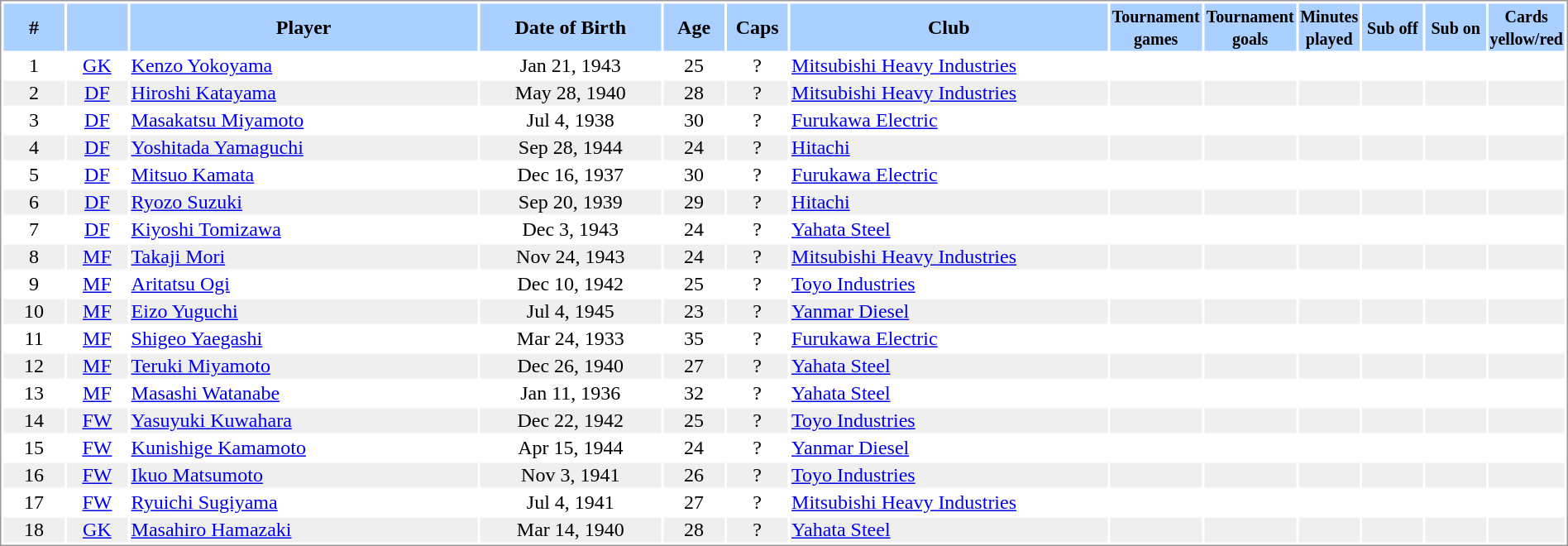<table border="0" width="100%" style="border: 1px solid #999; background-color:#FFFFFF; text-align:center">
<tr align="center" bgcolor="#AAD0FF">
<th width=4%>#</th>
<th width=4%></th>
<th width=23%>Player</th>
<th width=12%>Date of Birth</th>
<th width=4%>Age</th>
<th width=4%>Caps</th>
<th width=21%>Club</th>
<th width=6%><small>Tournament<br>games</small></th>
<th width=6%><small>Tournament<br>goals</small></th>
<th width=4%><small>Minutes<br>played</small></th>
<th width=4%><small>Sub off</small></th>
<th width=4%><small>Sub on</small></th>
<th width=4%><small>Cards<br>yellow/red</small></th>
</tr>
<tr>
<td>1</td>
<td><a href='#'>GK</a></td>
<td align="left"><a href='#'>Kenzo Yokoyama</a></td>
<td>Jan 21, 1943</td>
<td>25</td>
<td>?</td>
<td align="left"> <a href='#'>Mitsubishi Heavy Industries</a></td>
<td></td>
<td></td>
<td></td>
<td></td>
<td></td>
<td></td>
</tr>
<tr bgcolor="#EFEFEF">
<td>2</td>
<td><a href='#'>DF</a></td>
<td align="left"><a href='#'>Hiroshi Katayama</a></td>
<td>May 28, 1940</td>
<td>28</td>
<td>?</td>
<td align="left"> <a href='#'>Mitsubishi Heavy Industries</a></td>
<td></td>
<td></td>
<td></td>
<td></td>
<td></td>
<td></td>
</tr>
<tr>
<td>3</td>
<td><a href='#'>DF</a></td>
<td align="left"><a href='#'>Masakatsu Miyamoto</a></td>
<td>Jul 4, 1938</td>
<td>30</td>
<td>?</td>
<td align="left"> <a href='#'>Furukawa Electric</a></td>
<td></td>
<td></td>
<td></td>
<td></td>
<td></td>
<td></td>
</tr>
<tr bgcolor="#EFEFEF">
<td>4</td>
<td><a href='#'>DF</a></td>
<td align="left"><a href='#'>Yoshitada Yamaguchi</a></td>
<td>Sep 28, 1944</td>
<td>24</td>
<td>?</td>
<td align="left"> <a href='#'>Hitachi</a></td>
<td></td>
<td></td>
<td></td>
<td></td>
<td></td>
<td></td>
</tr>
<tr>
<td>5</td>
<td><a href='#'>DF</a></td>
<td align="left"><a href='#'>Mitsuo Kamata</a></td>
<td>Dec 16, 1937</td>
<td>30</td>
<td>?</td>
<td align="left"> <a href='#'>Furukawa Electric</a></td>
<td></td>
<td></td>
<td></td>
<td></td>
<td></td>
<td></td>
</tr>
<tr bgcolor="#EFEFEF">
<td>6</td>
<td><a href='#'>DF</a></td>
<td align="left"><a href='#'>Ryozo Suzuki</a></td>
<td>Sep 20, 1939</td>
<td>29</td>
<td>?</td>
<td align="left"> <a href='#'>Hitachi</a></td>
<td></td>
<td></td>
<td></td>
<td></td>
<td></td>
<td></td>
</tr>
<tr>
<td>7</td>
<td><a href='#'>DF</a></td>
<td align="left"><a href='#'>Kiyoshi Tomizawa</a></td>
<td>Dec 3, 1943</td>
<td>24</td>
<td>?</td>
<td align="left"> <a href='#'>Yahata Steel</a></td>
<td></td>
<td></td>
<td></td>
<td></td>
<td></td>
<td></td>
</tr>
<tr bgcolor="#EFEFEF">
<td>8</td>
<td><a href='#'>MF</a></td>
<td align="left"><a href='#'>Takaji Mori</a></td>
<td>Nov 24, 1943</td>
<td>24</td>
<td>?</td>
<td align="left"> <a href='#'>Mitsubishi Heavy Industries</a></td>
<td></td>
<td></td>
<td></td>
<td></td>
<td></td>
<td></td>
</tr>
<tr>
<td>9</td>
<td><a href='#'>MF</a></td>
<td align="left"><a href='#'>Aritatsu Ogi</a></td>
<td>Dec 10, 1942</td>
<td>25</td>
<td>?</td>
<td align="left"> <a href='#'>Toyo Industries</a></td>
<td></td>
<td></td>
<td></td>
<td></td>
<td></td>
<td></td>
</tr>
<tr bgcolor="#EFEFEF">
<td>10</td>
<td><a href='#'>MF</a></td>
<td align="left"><a href='#'>Eizo Yuguchi</a></td>
<td>Jul 4, 1945</td>
<td>23</td>
<td>?</td>
<td align="left"> <a href='#'>Yanmar Diesel</a></td>
<td></td>
<td></td>
<td></td>
<td></td>
<td></td>
<td></td>
</tr>
<tr>
<td>11</td>
<td><a href='#'>MF</a></td>
<td align="left"><a href='#'>Shigeo Yaegashi</a></td>
<td>Mar 24, 1933</td>
<td>35</td>
<td>?</td>
<td align="left"> <a href='#'>Furukawa Electric</a></td>
<td></td>
<td></td>
<td></td>
<td></td>
<td></td>
<td></td>
</tr>
<tr bgcolor="#EFEFEF">
<td>12</td>
<td><a href='#'>MF</a></td>
<td align="left"><a href='#'>Teruki Miyamoto</a></td>
<td>Dec 26, 1940</td>
<td>27</td>
<td>?</td>
<td align="left"> <a href='#'>Yahata Steel</a></td>
<td></td>
<td></td>
<td></td>
<td></td>
<td></td>
<td></td>
</tr>
<tr>
<td>13</td>
<td><a href='#'>MF</a></td>
<td align="left"><a href='#'>Masashi Watanabe</a></td>
<td>Jan 11, 1936</td>
<td>32</td>
<td>?</td>
<td align="left"> <a href='#'>Yahata Steel</a></td>
<td></td>
<td></td>
<td></td>
<td></td>
<td></td>
<td></td>
</tr>
<tr bgcolor="#EFEFEF">
<td>14</td>
<td><a href='#'>FW</a></td>
<td align="left"><a href='#'>Yasuyuki Kuwahara</a></td>
<td>Dec 22, 1942</td>
<td>25</td>
<td>?</td>
<td align="left"> <a href='#'>Toyo Industries</a></td>
<td></td>
<td></td>
<td></td>
<td></td>
<td></td>
<td></td>
</tr>
<tr>
<td>15</td>
<td><a href='#'>FW</a></td>
<td align="left"><a href='#'>Kunishige Kamamoto</a></td>
<td>Apr 15, 1944</td>
<td>24</td>
<td>?</td>
<td align="left"> <a href='#'>Yanmar Diesel</a></td>
<td></td>
<td></td>
<td></td>
<td></td>
<td></td>
<td></td>
</tr>
<tr bgcolor="#EFEFEF">
<td>16</td>
<td><a href='#'>FW</a></td>
<td align="left"><a href='#'>Ikuo Matsumoto</a></td>
<td>Nov 3, 1941</td>
<td>26</td>
<td>?</td>
<td align="left"> <a href='#'>Toyo Industries</a></td>
<td></td>
<td></td>
<td></td>
<td></td>
<td></td>
<td></td>
</tr>
<tr>
<td>17</td>
<td><a href='#'>FW</a></td>
<td align="left"><a href='#'>Ryuichi Sugiyama</a></td>
<td>Jul 4, 1941</td>
<td>27</td>
<td>?</td>
<td align="left"> <a href='#'>Mitsubishi Heavy Industries</a></td>
<td></td>
<td></td>
<td></td>
<td></td>
<td></td>
<td></td>
</tr>
<tr bgcolor="#EFEFEF">
<td>18</td>
<td><a href='#'>GK</a></td>
<td align="left"><a href='#'>Masahiro Hamazaki</a></td>
<td>Mar 14, 1940</td>
<td>28</td>
<td>?</td>
<td align="left"> <a href='#'>Yahata Steel</a></td>
<td></td>
<td></td>
<td></td>
<td></td>
<td></td>
<td></td>
</tr>
</table>
